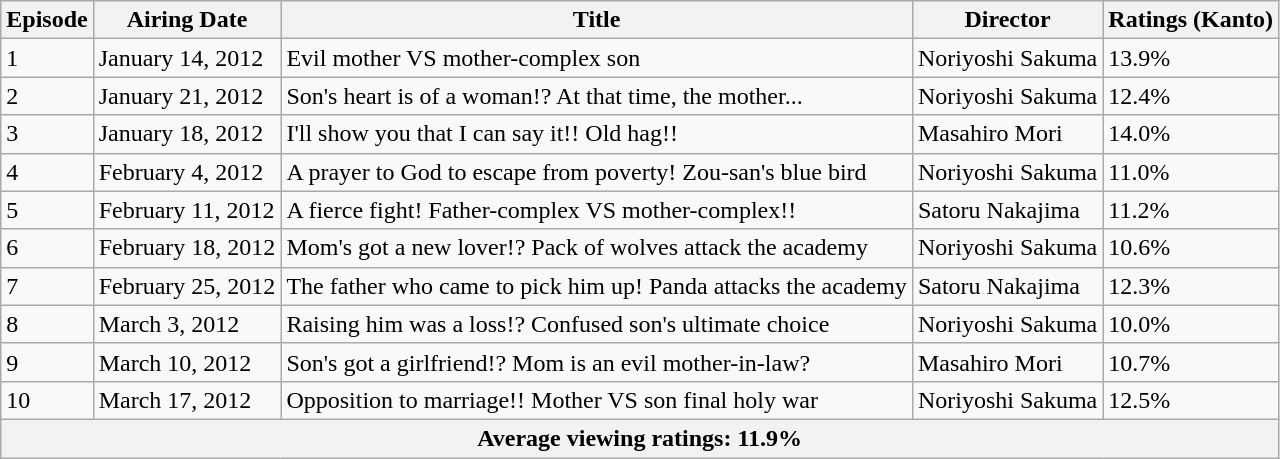<table class="wikitable">
<tr>
<th>Episode</th>
<th>Airing Date</th>
<th>Title</th>
<th>Director</th>
<th>Ratings (Kanto)</th>
</tr>
<tr>
<td>1</td>
<td>January 14, 2012</td>
<td>Evil mother VS mother-complex son</td>
<td>Noriyoshi Sakuma</td>
<td>13.9%</td>
</tr>
<tr>
<td>2</td>
<td>January 21, 2012</td>
<td>Son's heart is of a woman!? At that time, the mother...</td>
<td>Noriyoshi Sakuma</td>
<td>12.4%</td>
</tr>
<tr>
<td>3</td>
<td>January 18, 2012</td>
<td>I'll show you that I can say it!! Old hag!!</td>
<td>Masahiro Mori</td>
<td>14.0%</td>
</tr>
<tr>
<td>4</td>
<td>February 4, 2012</td>
<td>A prayer to God to escape from poverty! Zou-san's blue bird</td>
<td>Noriyoshi Sakuma</td>
<td>11.0%</td>
</tr>
<tr>
<td>5</td>
<td>February 11, 2012</td>
<td>A fierce fight! Father-complex VS mother-complex!!</td>
<td>Satoru Nakajima</td>
<td>11.2%</td>
</tr>
<tr>
<td>6</td>
<td>February 18, 2012</td>
<td>Mom's got a new lover!? Pack of wolves attack the academy</td>
<td>Noriyoshi Sakuma</td>
<td>10.6%</td>
</tr>
<tr>
<td>7</td>
<td>February 25, 2012</td>
<td>The father who came to pick him up! Panda attacks the academy</td>
<td>Satoru Nakajima</td>
<td>12.3%</td>
</tr>
<tr>
<td>8</td>
<td>March 3, 2012</td>
<td>Raising him was a loss!? Confused son's ultimate choice</td>
<td>Noriyoshi Sakuma</td>
<td>10.0%</td>
</tr>
<tr>
<td>9</td>
<td>March 10, 2012</td>
<td>Son's got a girlfriend!? Mom is an evil mother-in-law?</td>
<td>Masahiro Mori</td>
<td>10.7%</td>
</tr>
<tr>
<td>10</td>
<td>March 17, 2012</td>
<td>Opposition to marriage!! Mother VS son final holy war</td>
<td>Noriyoshi Sakuma</td>
<td>12.5%</td>
</tr>
<tr>
<th colspan="5">Average viewing ratings: 11.9%</th>
</tr>
</table>
